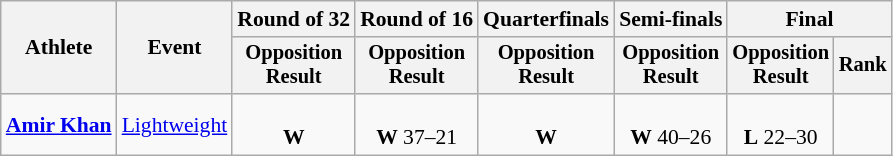<table class="wikitable" style="font-size:90%">
<tr>
<th rowspan="2">Athlete</th>
<th rowspan="2">Event</th>
<th>Round of 32</th>
<th>Round of 16</th>
<th>Quarterfinals</th>
<th>Semi-finals</th>
<th colspan=2>Final</th>
</tr>
<tr style="font-size:95%">
<th>Opposition<br>Result</th>
<th>Opposition<br>Result</th>
<th>Opposition<br>Result</th>
<th>Opposition<br>Result</th>
<th>Opposition<br>Result</th>
<th>Rank</th>
</tr>
<tr align=center>
<td align=left><strong><a href='#'>Amir Khan</a></strong></td>
<td align=left><a href='#'>Lightweight</a></td>
<td><br><strong>W</strong> </td>
<td><br><strong>W</strong> 37–21</td>
<td><br><strong>W</strong> </td>
<td><br><strong>W</strong> 40–26</td>
<td><br><strong>L</strong> 22–30</td>
<td></td>
</tr>
</table>
